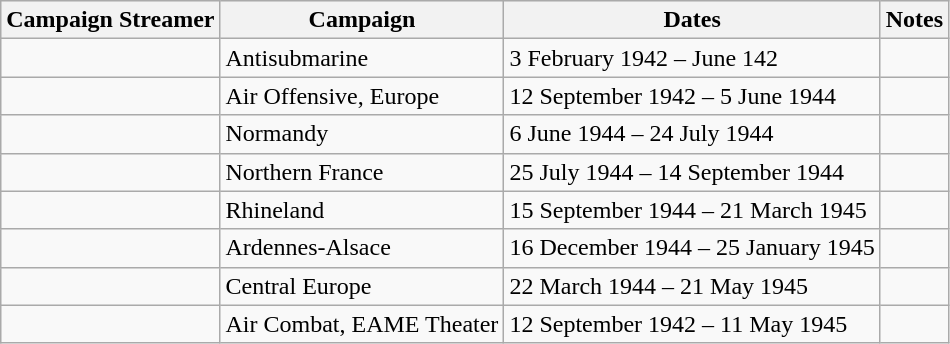<table class="wikitable">
<tr style="background:#efefef;">
<th>Campaign Streamer</th>
<th>Campaign</th>
<th>Dates</th>
<th>Notes</th>
</tr>
<tr>
<td></td>
<td>Antisubmarine</td>
<td>3 February 1942 – June 142</td>
<td></td>
</tr>
<tr>
<td></td>
<td>Air Offensive, Europe</td>
<td>12 September 1942 – 5 June 1944</td>
<td></td>
</tr>
<tr>
<td></td>
<td>Normandy</td>
<td>6 June 1944 – 24 July 1944</td>
<td></td>
</tr>
<tr>
<td></td>
<td>Northern France</td>
<td>25 July 1944 – 14 September 1944</td>
<td></td>
</tr>
<tr>
<td></td>
<td>Rhineland</td>
<td>15 September 1944 – 21 March 1945</td>
<td></td>
</tr>
<tr>
<td></td>
<td>Ardennes-Alsace</td>
<td>16 December 1944 – 25 January 1945</td>
<td></td>
</tr>
<tr>
<td></td>
<td>Central Europe</td>
<td>22 March 1944 – 21 May 1945</td>
<td></td>
</tr>
<tr>
<td></td>
<td>Air Combat, EAME Theater</td>
<td>12 September 1942 – 11 May 1945</td>
<td></td>
</tr>
</table>
